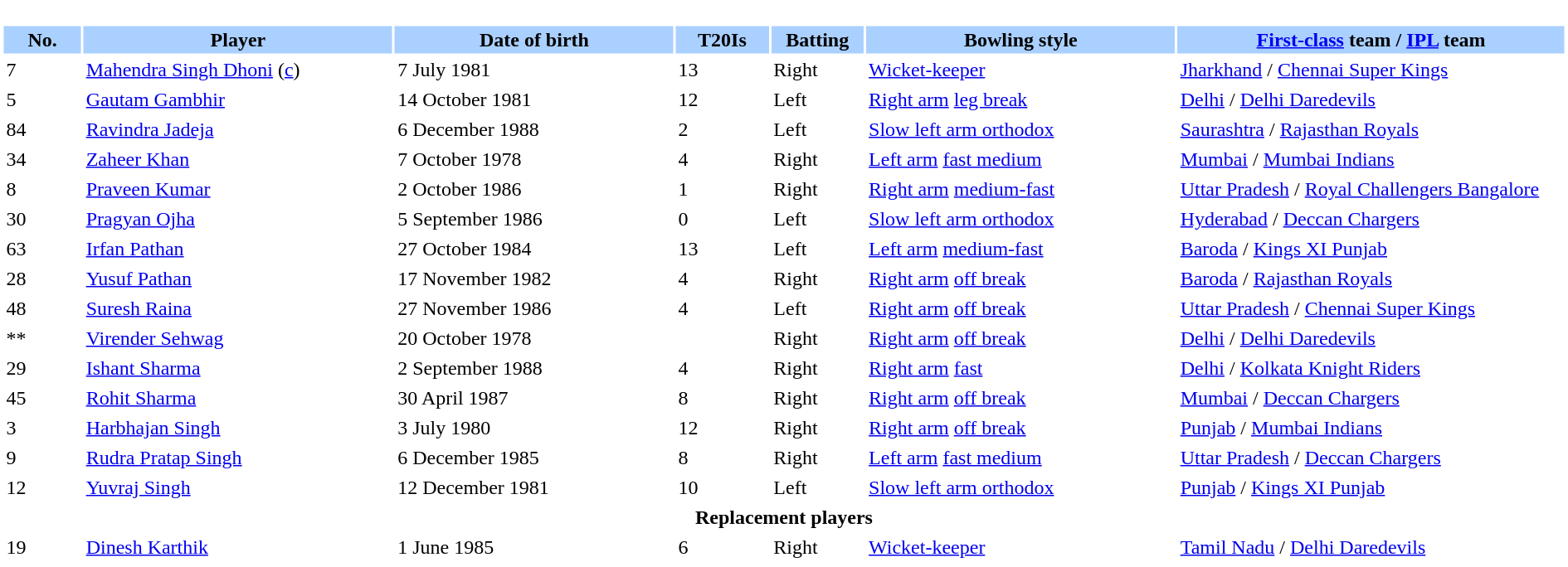<table border="0" width="100%">
<tr>
<td bgcolor="#FFFFFF" valign="top" width="90%"><br><table border="0" cellspacing="2" cellpadding="2" width="100%">
<tr bgcolor=AAD0FF>
<th width=5%>No.</th>
<th width=20%>Player</th>
<th width=18%>Date of birth</th>
<th width=6%>T20Is</th>
<th width=6%>Batting</th>
<th width=20%>Bowling style</th>
<th width=25%><a href='#'>First-class</a> team / <a href='#'>IPL</a> team</th>
</tr>
<tr>
<td>7</td>
<td><a href='#'>Mahendra Singh Dhoni</a> (<a href='#'>c</a>)</td>
<td>7 July 1981</td>
<td>13</td>
<td>Right</td>
<td><a href='#'>Wicket-keeper</a></td>
<td> <a href='#'>Jharkhand</a> / <a href='#'>Chennai Super Kings</a></td>
</tr>
<tr>
<td>5</td>
<td><a href='#'>Gautam Gambhir</a></td>
<td>14 October 1981</td>
<td>12</td>
<td>Left</td>
<td><a href='#'>Right arm</a> <a href='#'>leg break</a></td>
<td> <a href='#'>Delhi</a> / <a href='#'>Delhi Daredevils</a></td>
</tr>
<tr>
<td>84</td>
<td><a href='#'>Ravindra Jadeja</a></td>
<td>6 December 1988</td>
<td>2</td>
<td>Left</td>
<td><a href='#'>Slow left arm orthodox</a></td>
<td> <a href='#'>Saurashtra</a> / <a href='#'>Rajasthan Royals</a></td>
</tr>
<tr>
<td>34</td>
<td><a href='#'>Zaheer Khan</a></td>
<td>7 October 1978</td>
<td>4</td>
<td>Right</td>
<td><a href='#'>Left arm</a> <a href='#'>fast medium</a></td>
<td> <a href='#'>Mumbai</a> / <a href='#'>Mumbai Indians</a></td>
</tr>
<tr>
<td>8</td>
<td><a href='#'>Praveen Kumar</a></td>
<td>2 October 1986</td>
<td>1</td>
<td>Right</td>
<td><a href='#'>Right arm</a> <a href='#'>medium-fast</a></td>
<td> <a href='#'>Uttar Pradesh</a> / <a href='#'>Royal Challengers Bangalore</a></td>
</tr>
<tr>
<td>30</td>
<td><a href='#'>Pragyan Ojha</a></td>
<td>5 September 1986</td>
<td>0</td>
<td>Left</td>
<td><a href='#'>Slow left arm orthodox</a></td>
<td> <a href='#'>Hyderabad</a> / <a href='#'>Deccan Chargers</a></td>
</tr>
<tr>
<td>63</td>
<td><a href='#'>Irfan Pathan</a></td>
<td>27 October 1984</td>
<td>13</td>
<td>Left</td>
<td><a href='#'>Left arm</a> <a href='#'>medium-fast</a></td>
<td> <a href='#'>Baroda</a> / <a href='#'>Kings XI Punjab</a></td>
</tr>
<tr>
<td>28</td>
<td><a href='#'>Yusuf Pathan</a></td>
<td>17 November 1982</td>
<td>4</td>
<td>Right</td>
<td><a href='#'>Right arm</a> <a href='#'>off break</a></td>
<td> <a href='#'>Baroda</a> / <a href='#'>Rajasthan Royals</a></td>
</tr>
<tr>
<td>48</td>
<td><a href='#'>Suresh Raina</a></td>
<td>27 November 1986</td>
<td>4</td>
<td>Left</td>
<td><a href='#'>Right arm</a> <a href='#'>off break</a></td>
<td> <a href='#'>Uttar Pradesh</a> / <a href='#'>Chennai Super Kings</a></td>
</tr>
<tr>
<td>**</td>
<td><a href='#'>Virender Sehwag</a></td>
<td>20 October 1978</td>
<td></td>
<td>Right</td>
<td><a href='#'>Right arm</a> <a href='#'>off break</a></td>
<td> <a href='#'>Delhi</a> / <a href='#'>Delhi Daredevils</a></td>
</tr>
<tr>
<td>29</td>
<td><a href='#'>Ishant Sharma</a></td>
<td>2 September 1988</td>
<td>4</td>
<td>Right</td>
<td><a href='#'>Right arm</a> <a href='#'>fast</a></td>
<td> <a href='#'>Delhi</a> / <a href='#'>Kolkata Knight Riders</a></td>
</tr>
<tr>
<td>45</td>
<td><a href='#'>Rohit Sharma</a></td>
<td>30 April 1987</td>
<td>8</td>
<td>Right</td>
<td><a href='#'>Right arm</a> <a href='#'>off break</a></td>
<td> <a href='#'>Mumbai</a> / <a href='#'>Deccan Chargers</a></td>
</tr>
<tr>
<td>3</td>
<td><a href='#'>Harbhajan Singh</a></td>
<td>3 July 1980</td>
<td>12</td>
<td>Right</td>
<td><a href='#'>Right arm</a> <a href='#'>off break</a></td>
<td> <a href='#'>Punjab</a> / <a href='#'>Mumbai Indians</a></td>
</tr>
<tr>
<td>9</td>
<td><a href='#'>Rudra Pratap Singh</a></td>
<td>6 December 1985</td>
<td>8</td>
<td>Right</td>
<td><a href='#'>Left arm</a> <a href='#'>fast medium</a></td>
<td> <a href='#'>Uttar Pradesh</a> / <a href='#'>Deccan Chargers</a></td>
</tr>
<tr>
<td>12</td>
<td><a href='#'>Yuvraj Singh</a></td>
<td>12 December 1981</td>
<td>10</td>
<td>Left</td>
<td><a href='#'>Slow left arm orthodox</a></td>
<td> <a href='#'>Punjab</a> / <a href='#'>Kings XI Punjab</a></td>
</tr>
<tr>
<th colspan="7">Replacement players</th>
</tr>
<tr>
<td>19</td>
<td><a href='#'>Dinesh Karthik</a></td>
<td>1 June 1985</td>
<td>6</td>
<td>Right</td>
<td><a href='#'>Wicket-keeper</a></td>
<td> <a href='#'>Tamil Nadu</a> / <a href='#'>Delhi Daredevils</a></td>
</tr>
<tr>
</tr>
</table>
</td>
</tr>
<tr>
</tr>
</table>
